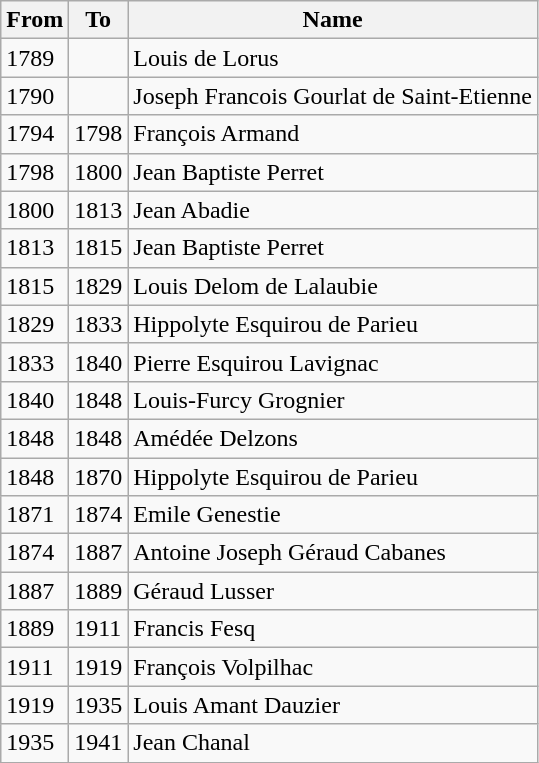<table class="wikitable">
<tr>
<th>From</th>
<th>To</th>
<th>Name</th>
</tr>
<tr>
<td>1789</td>
<td></td>
<td>Louis de Lorus</td>
</tr>
<tr>
<td>1790</td>
<td></td>
<td>Joseph Francois Gourlat de Saint-Etienne</td>
</tr>
<tr>
<td>1794</td>
<td>1798</td>
<td>François Armand</td>
</tr>
<tr>
<td>1798</td>
<td>1800</td>
<td>Jean Baptiste Perret</td>
</tr>
<tr>
<td>1800</td>
<td>1813</td>
<td>Jean Abadie</td>
</tr>
<tr>
<td>1813</td>
<td>1815</td>
<td>Jean Baptiste Perret</td>
</tr>
<tr>
<td>1815</td>
<td>1829</td>
<td>Louis Delom de Lalaubie</td>
</tr>
<tr>
<td>1829</td>
<td>1833</td>
<td>Hippolyte Esquirou de Parieu</td>
</tr>
<tr>
<td>1833</td>
<td>1840</td>
<td>Pierre Esquirou Lavignac</td>
</tr>
<tr>
<td>1840</td>
<td>1848</td>
<td>Louis-Furcy Grognier</td>
</tr>
<tr>
<td>1848</td>
<td>1848</td>
<td>Amédée Delzons</td>
</tr>
<tr>
<td>1848</td>
<td>1870</td>
<td>Hippolyte Esquirou de Parieu</td>
</tr>
<tr>
<td>1871</td>
<td>1874</td>
<td>Emile Genestie</td>
</tr>
<tr>
<td>1874</td>
<td>1887</td>
<td>Antoine Joseph Géraud Cabanes</td>
</tr>
<tr>
<td>1887</td>
<td>1889</td>
<td>Géraud Lusser</td>
</tr>
<tr>
<td>1889</td>
<td>1911</td>
<td>Francis Fesq</td>
</tr>
<tr>
<td>1911</td>
<td>1919</td>
<td>François Volpilhac</td>
</tr>
<tr>
<td>1919</td>
<td>1935</td>
<td>Louis Amant Dauzier</td>
</tr>
<tr>
<td>1935</td>
<td>1941</td>
<td>Jean Chanal</td>
</tr>
</table>
